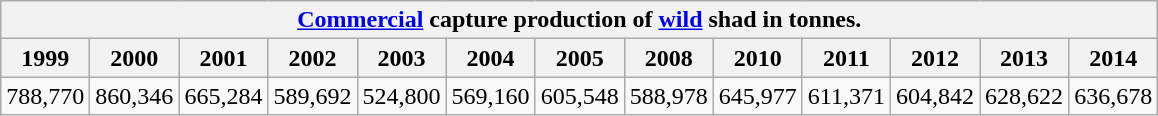<table class="wikitable">
<tr>
<th colspan=13 align="center" width="640px"><strong><a href='#'>Commercial</a> capture production of <a href='#'>wild</a> shad in tonnes.</strong></th>
</tr>
<tr>
<th>1999</th>
<th>2000</th>
<th>2001</th>
<th>2002</th>
<th>2003</th>
<th>2004</th>
<th>2005</th>
<th>2008</th>
<th>2010</th>
<th>2011</th>
<th>2012</th>
<th>2013</th>
<th>2014</th>
</tr>
<tr>
<td align="center">788,770</td>
<td align="center">860,346</td>
<td align="center">665,284</td>
<td align="center">589,692</td>
<td align="center">524,800</td>
<td align="center">569,160</td>
<td align="center">605,548</td>
<td align="center">588,978</td>
<td align="center">645,977</td>
<td align="center">611,371</td>
<td align="center">604,842</td>
<td align="center">628,622</td>
<td align="center">636,678</td>
</tr>
</table>
